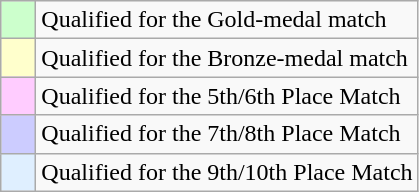<table class="wikitable">
<tr>
<td bgcolor="ccffcc">    </td>
<td>Qualified for the Gold-medal match</td>
</tr>
<tr>
<td bgcolor="ffffcc">    </td>
<td>Qualified for the Bronze-medal match</td>
</tr>
<tr>
<td bgcolor="ffccff">    </td>
<td>Qualified for the 5th/6th Place Match</td>
</tr>
<tr>
<td bgcolor="ccccff">    </td>
<td>Qualified for the 7th/8th Place Match</td>
</tr>
<tr>
<td bgcolor="dfefff">    </td>
<td>Qualified for the 9th/10th Place Match</td>
</tr>
</table>
